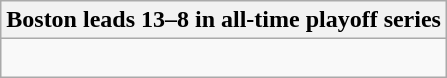<table class="wikitable collapsible collapsed">
<tr>
<th>Boston leads 13–8 in all-time playoff series</th>
</tr>
<tr>
<td><br>



















</td>
</tr>
</table>
